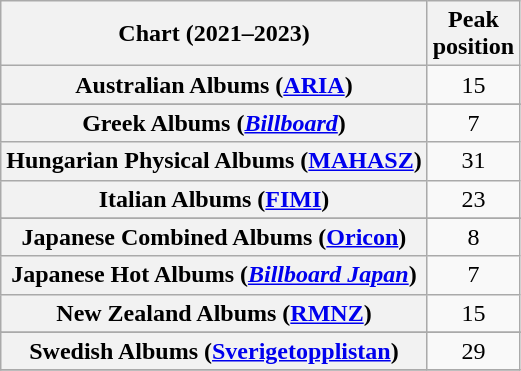<table class="wikitable sortable plainrowheaders" style="text-align:center;">
<tr>
<th scope="col">Chart (2021–2023)</th>
<th scope="col">Peak<br>position</th>
</tr>
<tr>
<th scope="row">Australian Albums (<a href='#'>ARIA</a>)</th>
<td>15</td>
</tr>
<tr>
</tr>
<tr>
</tr>
<tr>
</tr>
<tr>
<th scope="row">Greek Albums (<a href='#'><em>Billboard</em></a>)</th>
<td>7</td>
</tr>
<tr>
<th scope="row">Hungarian Physical Albums (<a href='#'>MAHASZ</a>)</th>
<td>31</td>
</tr>
<tr>
<th scope="row">Italian Albums (<a href='#'>FIMI</a>)</th>
<td>23</td>
</tr>
<tr>
</tr>
<tr>
<th scope="row">Japanese Combined Albums (<a href='#'>Oricon</a>)</th>
<td>8</td>
</tr>
<tr>
<th scope="row">Japanese Hot Albums (<em><a href='#'>Billboard Japan</a></em>)</th>
<td>7</td>
</tr>
<tr>
<th scope="row">New Zealand Albums (<a href='#'>RMNZ</a>)</th>
<td>15</td>
</tr>
<tr>
</tr>
<tr>
</tr>
<tr>
</tr>
<tr>
<th scope="row">Swedish Albums (<a href='#'>Sverigetopplistan</a>)</th>
<td>29</td>
</tr>
<tr>
</tr>
</table>
